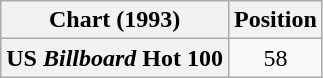<table class="wikitable plainrowheaders" style="text-align:center">
<tr>
<th>Chart (1993)</th>
<th>Position</th>
</tr>
<tr>
<th scope="row">US <em>Billboard</em> Hot 100</th>
<td>58</td>
</tr>
</table>
